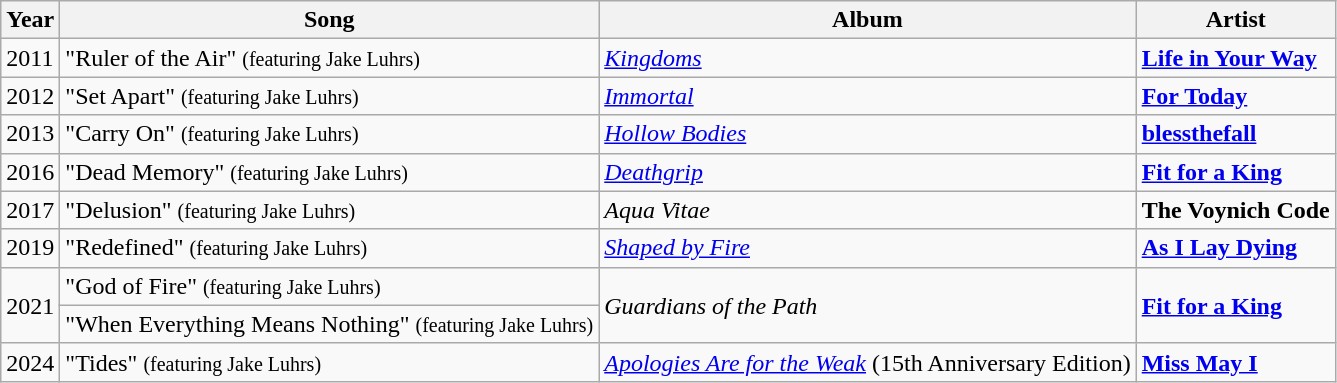<table class="wikitable">
<tr>
<th>Year</th>
<th>Song</th>
<th>Album</th>
<th>Artist</th>
</tr>
<tr>
<td>2011</td>
<td>"Ruler of the Air" <small>(featuring Jake Luhrs)</small></td>
<td><em><a href='#'>Kingdoms</a></em></td>
<td><strong><a href='#'>Life in Your Way</a></strong></td>
</tr>
<tr>
<td>2012</td>
<td>"Set Apart" <small>(featuring Jake Luhrs)</small></td>
<td><em><a href='#'>Immortal</a></em></td>
<td><strong><a href='#'>For Today</a></strong></td>
</tr>
<tr>
<td>2013</td>
<td>"Carry On" <small>(featuring Jake Luhrs)</small></td>
<td><em><a href='#'>Hollow Bodies</a></em></td>
<td><strong><a href='#'>blessthefall</a></strong></td>
</tr>
<tr>
<td>2016</td>
<td>"Dead Memory" <small>(featuring Jake Luhrs)</small></td>
<td><em><a href='#'>Deathgrip</a></em></td>
<td><strong><a href='#'>Fit for a King</a></strong></td>
</tr>
<tr>
<td>2017</td>
<td>"Delusion" <small>(featuring Jake Luhrs)</small></td>
<td><em>Aqua Vitae</em></td>
<td><strong>The Voynich Code</strong></td>
</tr>
<tr>
<td>2019</td>
<td>"Redefined" <small>(featuring Jake Luhrs)</small></td>
<td><em><a href='#'>Shaped by Fire</a></em></td>
<td><strong><a href='#'>As I Lay Dying</a></strong></td>
</tr>
<tr>
<td rowspan="2">2021</td>
<td>"God of Fire" <small>(featuring Jake Luhrs)</small></td>
<td rowspan="2"><em>Guardians of the Path</em></td>
<td rowspan="2"><strong><a href='#'>Fit for a King</a></strong></td>
</tr>
<tr>
<td>"When Everything Means Nothing" <small>(featuring Jake Luhrs)</small></td>
</tr>
<tr>
<td>2024</td>
<td>"Tides" <small>(featuring Jake Luhrs)</small></td>
<td><em><a href='#'>Apologies Are for the Weak</a></em> (15th Anniversary Edition)</td>
<td><strong><a href='#'>Miss May I</a></strong></td>
</tr>
</table>
